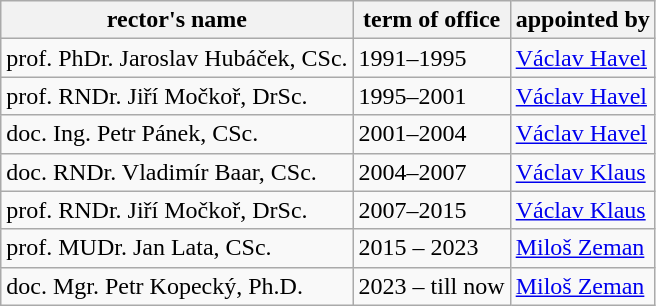<table class="wikitable">
<tr style="text-align: left;">
<th>rector's name</th>
<th>term of office</th>
<th>appointed by</th>
</tr>
<tr>
<td>prof. PhDr. Jaroslav Hubáček, CSc.</td>
<td>1991–1995</td>
<td><a href='#'>Václav Havel</a></td>
</tr>
<tr>
<td>prof. RNDr. Jiří Močkoř, DrSc.</td>
<td>1995–2001</td>
<td><a href='#'>Václav Havel</a></td>
</tr>
<tr>
<td>doc. Ing. Petr Pánek, CSc.</td>
<td>2001–2004</td>
<td><a href='#'>Václav Havel</a></td>
</tr>
<tr>
<td>doc. RNDr. Vladimír Baar, CSc.</td>
<td>2004–2007</td>
<td><a href='#'>Václav Klaus</a></td>
</tr>
<tr>
<td>prof. RNDr. Jiří Močkoř, DrSc.</td>
<td>2007–2015</td>
<td><a href='#'>Václav Klaus</a></td>
</tr>
<tr>
<td>prof. MUDr. Jan Lata, CSc.</td>
<td>2015 – 2023</td>
<td><a href='#'>Miloš Zeman</a></td>
</tr>
<tr>
<td>doc. Mgr. Petr Kopecký, Ph.D.</td>
<td>2023 – till now</td>
<td><a href='#'>Miloš Zeman</a></td>
</tr>
</table>
